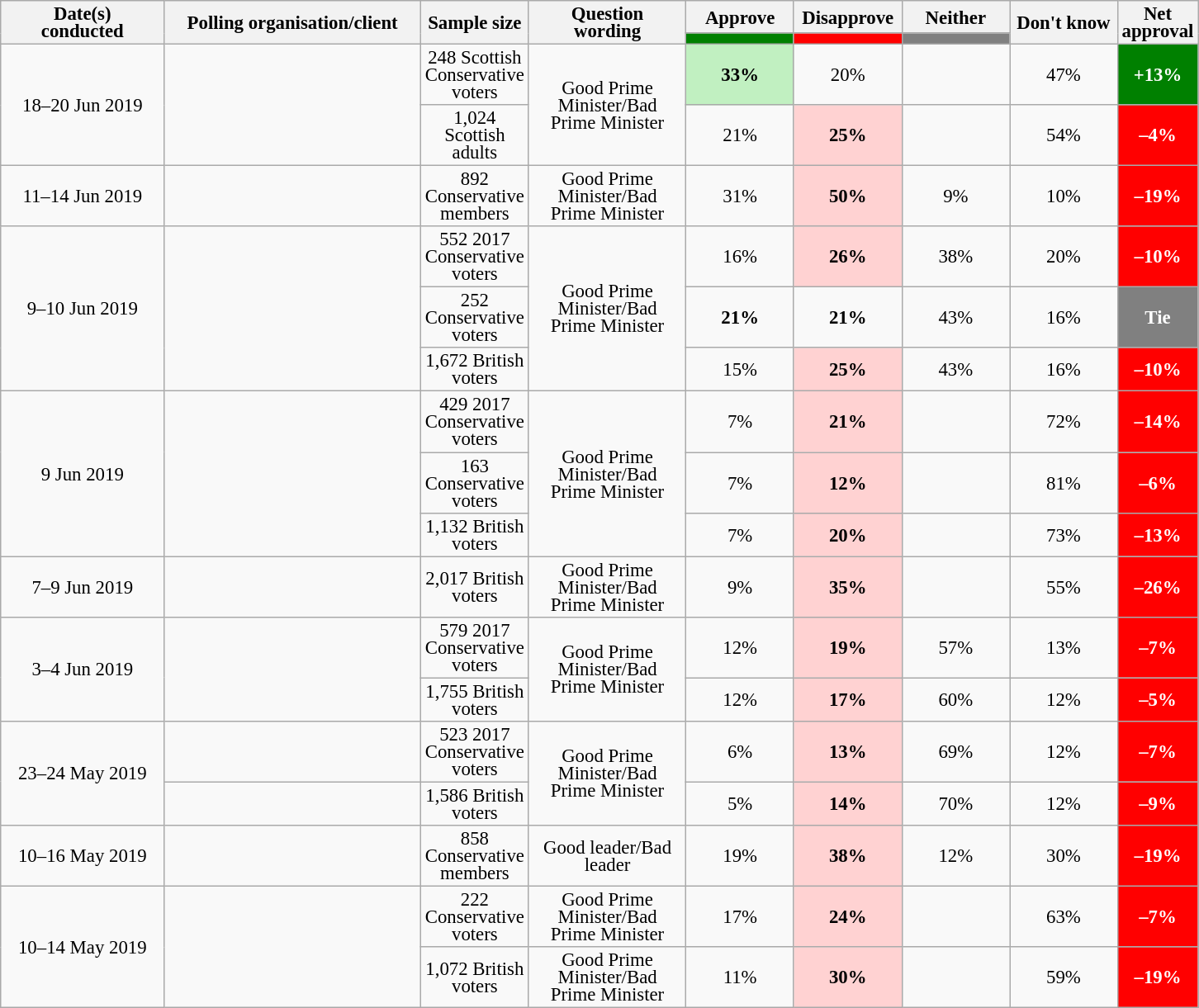<table class="wikitable collapsible sortable" style="text-align:center;font-size:95%;line-height:14px;">
<tr>
<th rowspan="2" style="width:125px;">Date(s)<br>conducted</th>
<th rowspan="2" style="width:200px;">Polling organisation/client</th>
<th rowspan="2" style="width:60px;">Sample size</th>
<th rowspan="2" style="width:120px;">Question<br>wording</th>
<th class="unsortable" style="width:80px;">Approve</th>
<th class="unsortable" style="width: 80px;">Disapprove</th>
<th class="unsortable" style="width:80px;">Neither</th>
<th rowspan="2" class="unsortable" style="width:80px;">Don't know</th>
<th rowspan="2" class="unsortable" style="width:20px;">Net approval</th>
</tr>
<tr>
<th class="unsortable" style="background:green;width:60px;"></th>
<th class="unsortable" style="background:red;width:60px;"></th>
<th class="unsortable" style="background:grey;width:60px;"></th>
</tr>
<tr>
<td rowspan="2">18–20 Jun 2019</td>
<td rowspan="2"></td>
<td>248 Scottish Conservative voters</td>
<td rowspan="2">Good Prime Minister/Bad Prime Minister</td>
<td style="background:#C1F0C1"><strong>33%</strong></td>
<td>20%</td>
<td></td>
<td>47%</td>
<td style="background:green;color:white;"><strong>+13%</strong></td>
</tr>
<tr>
<td>1,024 Scottish adults</td>
<td>21%</td>
<td style="background:#FFD2D2"><strong>25%</strong></td>
<td></td>
<td>54%</td>
<td style="background:red;color:white;"><strong>–4%</strong></td>
</tr>
<tr>
<td>11–14 Jun 2019</td>
<td></td>
<td>892 Conservative members</td>
<td>Good Prime Minister/Bad Prime Minister</td>
<td>31%</td>
<td style="background:#FFD2D2"><strong>50%</strong></td>
<td>9%</td>
<td>10%</td>
<td style="background:red;color:white;"><strong>–19%</strong></td>
</tr>
<tr>
<td rowspan="3">9–10 Jun 2019</td>
<td rowspan="3"></td>
<td>552 2017 Conservative voters</td>
<td rowspan="3">Good Prime Minister/Bad Prime Minister</td>
<td>16%</td>
<td style="background:#FFD2D2"><strong>26%</strong></td>
<td>38%</td>
<td>20%</td>
<td style="background:red;color:white;"><strong>–10%</strong></td>
</tr>
<tr>
<td>252 Conservative voters</td>
<td><strong>21%</strong></td>
<td><strong>21%</strong></td>
<td>43%</td>
<td>16%</td>
<td style="background:gray;color:white;"><strong>Tie</strong></td>
</tr>
<tr>
<td>1,672 British voters</td>
<td>15%</td>
<td style="background:#FFD2D2"><strong>25%</strong></td>
<td>43%</td>
<td>16%</td>
<td style="background:red;color:white;"><strong>–10%</strong></td>
</tr>
<tr>
<td rowspan="3">9 Jun 2019</td>
<td rowspan="3"></td>
<td>429 2017 Conservative voters</td>
<td rowspan="3">Good Prime Minister/Bad Prime Minister</td>
<td>7%</td>
<td style="background:#FFD2D2"><strong>21%</strong></td>
<td></td>
<td>72%</td>
<td style="background:red;color:white;"><strong>–14%</strong></td>
</tr>
<tr>
<td>163 Conservative voters</td>
<td>7%</td>
<td style="background:#FFD2D2"><strong>12%</strong></td>
<td></td>
<td>81%</td>
<td style="background:red;color:white;"><strong>–6%</strong></td>
</tr>
<tr>
<td>1,132 British voters</td>
<td>7%</td>
<td style="background:#FFD2D2"><strong>20%</strong></td>
<td></td>
<td>73%</td>
<td style="background:red;color:white;"><strong>–13%</strong></td>
</tr>
<tr>
<td>7–9 Jun 2019</td>
<td></td>
<td>2,017 British voters</td>
<td>Good Prime Minister/Bad Prime Minister</td>
<td>9%</td>
<td style="background:#FFD2D2"><strong>35%</strong></td>
<td></td>
<td>55%</td>
<td style="background:red;color:white;"><strong>–26%</strong></td>
</tr>
<tr>
<td rowspan="2">3–4 Jun 2019</td>
<td rowspan="2"></td>
<td>579 2017 Conservative voters</td>
<td rowspan="2">Good Prime Minister/Bad Prime Minister</td>
<td>12%</td>
<td style="background:#FFD2D2"><strong>19%</strong></td>
<td>57%</td>
<td>13%</td>
<td style="background:red;color:white;"><strong>–7%</strong></td>
</tr>
<tr>
<td>1,755 British voters</td>
<td>12%</td>
<td style="background:#FFD2D2"><strong>17%</strong></td>
<td>60%</td>
<td>12%</td>
<td style="background:red;color:white;"><strong>–5%</strong></td>
</tr>
<tr>
<td rowspan="2">23–24 May 2019</td>
<td></td>
<td>523 2017 Conservative voters</td>
<td rowspan="2">Good Prime Minister/Bad Prime Minister</td>
<td>6%</td>
<td style="background:#FFD2D2"><strong>13%</strong></td>
<td>69%</td>
<td>12%</td>
<td style="background:red;color:white;"><strong>–7%</strong></td>
</tr>
<tr>
<td></td>
<td>1,586 British voters</td>
<td>5%</td>
<td style="background:#FFD2D2"><strong>14%</strong></td>
<td>70%</td>
<td>12%</td>
<td style="background:red;color:white;"><strong>–9%</strong></td>
</tr>
<tr>
<td>10–16 May 2019</td>
<td></td>
<td>858 Conservative members</td>
<td>Good leader/Bad leader</td>
<td>19%</td>
<td style="background:#FFD2D2"><strong>38%</strong></td>
<td>12%</td>
<td>30%</td>
<td style="background:red;color:white;"><strong>–19%</strong></td>
</tr>
<tr>
<td rowspan="2">10–14 May 2019</td>
<td rowspan="2"></td>
<td>222 Conservative voters</td>
<td>Good Prime Minister/Bad Prime Minister</td>
<td>17%</td>
<td style="background:#FFD2D2"><strong>24%</strong></td>
<td></td>
<td>63%</td>
<td style="background:red;color:white;"><strong>–7%</strong></td>
</tr>
<tr>
<td>1,072 British voters</td>
<td>Good Prime Minister/Bad Prime Minister</td>
<td>11%</td>
<td style="background:#FFD2D2"><strong>30%</strong></td>
<td></td>
<td>59%</td>
<td style="background:red;color:white;"><strong>–19%</strong></td>
</tr>
</table>
